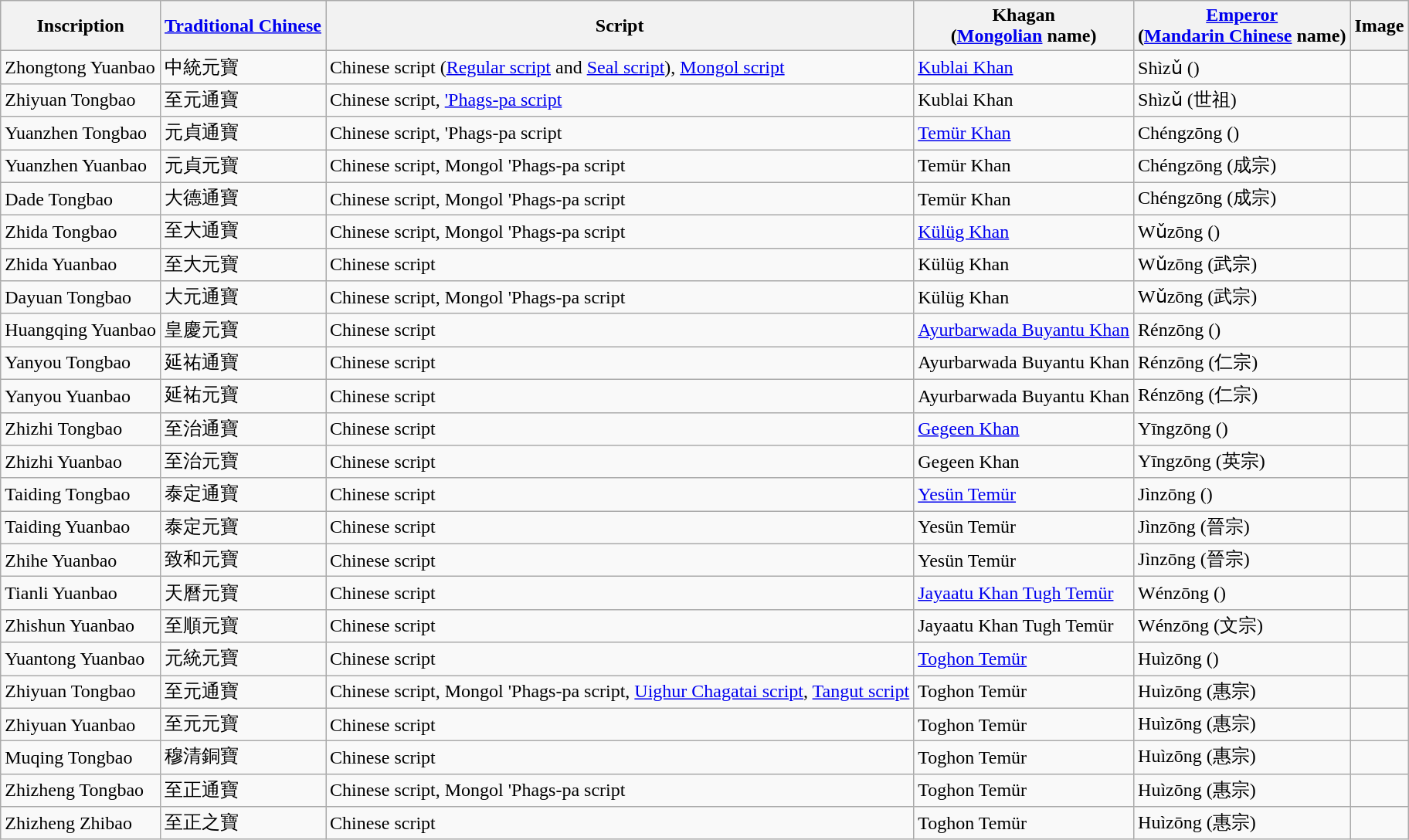<table class="wikitable">
<tr>
<th>Inscription</th>
<th><a href='#'>Traditional Chinese</a></th>
<th>Script</th>
<th>Khagan<br>(<a href='#'>Mongolian</a> name)</th>
<th><a href='#'>Emperor</a><br>(<a href='#'>Mandarin Chinese</a> name)</th>
<th>Image</th>
</tr>
<tr>
<td>Zhongtong Yuanbao</td>
<td>中統元寶</td>
<td>Chinese script (<a href='#'>Regular script</a> and <a href='#'>Seal script</a>), <a href='#'>Mongol script</a></td>
<td><a href='#'>Kublai Khan</a></td>
<td>Shìzǔ ()</td>
<td></td>
</tr>
<tr>
<td>Zhiyuan Tongbao</td>
<td>至元通寶</td>
<td>Chinese script, <a href='#'>'Phags-pa script</a></td>
<td>Kublai Khan</td>
<td>Shìzǔ (世祖)</td>
<td></td>
</tr>
<tr>
<td>Yuanzhen Tongbao</td>
<td>元貞通寶</td>
<td>Chinese script, 'Phags-pa script</td>
<td><a href='#'>Temür Khan</a></td>
<td>Chéngzōng ()</td>
<td></td>
</tr>
<tr>
<td>Yuanzhen Yuanbao</td>
<td>元貞元寶</td>
<td>Chinese script, Mongol 'Phags-pa script</td>
<td>Temür Khan</td>
<td>Chéngzōng (成宗)</td>
<td></td>
</tr>
<tr>
<td>Dade Tongbao</td>
<td>大德通寶</td>
<td>Chinese script, Mongol 'Phags-pa script</td>
<td>Temür Khan</td>
<td>Chéngzōng (成宗)</td>
<td></td>
</tr>
<tr>
<td>Zhida Tongbao</td>
<td>至大通寶</td>
<td>Chinese script, Mongol 'Phags-pa script</td>
<td><a href='#'>Külüg Khan</a></td>
<td>Wǔzōng ()</td>
<td></td>
</tr>
<tr>
<td>Zhida Yuanbao</td>
<td>至大元寶</td>
<td>Chinese script</td>
<td>Külüg Khan</td>
<td>Wǔzōng (武宗)</td>
<td></td>
</tr>
<tr>
<td>Dayuan Tongbao</td>
<td>大元通寶</td>
<td>Chinese script, Mongol 'Phags-pa script</td>
<td>Külüg Khan</td>
<td>Wǔzōng (武宗)</td>
<td></td>
</tr>
<tr>
<td>Huangqing Yuanbao</td>
<td>皇慶元寶</td>
<td>Chinese script</td>
<td><a href='#'>Ayurbarwada Buyantu Khan</a></td>
<td>Rénzōng ()</td>
<td></td>
</tr>
<tr>
<td>Yanyou Tongbao</td>
<td>延祐通寶</td>
<td>Chinese script</td>
<td>Ayurbarwada Buyantu Khan</td>
<td>Rénzōng (仁宗)</td>
<td></td>
</tr>
<tr>
<td>Yanyou Yuanbao</td>
<td>延祐元寶</td>
<td>Chinese script</td>
<td>Ayurbarwada Buyantu Khan</td>
<td>Rénzōng (仁宗)</td>
<td></td>
</tr>
<tr>
<td>Zhizhi Tongbao</td>
<td>至治通寶</td>
<td>Chinese script</td>
<td><a href='#'>Gegeen Khan</a></td>
<td>Yīngzōng  ()</td>
<td></td>
</tr>
<tr>
<td>Zhizhi Yuanbao</td>
<td>至治元寶</td>
<td>Chinese script</td>
<td>Gegeen Khan</td>
<td>Yīngzōng (英宗)</td>
<td></td>
</tr>
<tr>
<td>Taiding Tongbao</td>
<td>泰定通寶</td>
<td>Chinese script</td>
<td><a href='#'>Yesün Temür</a></td>
<td>Jìnzōng ()</td>
<td></td>
</tr>
<tr>
<td>Taiding Yuanbao</td>
<td>泰定元寶</td>
<td>Chinese script</td>
<td>Yesün Temür</td>
<td>Jìnzōng (晉宗)</td>
<td></td>
</tr>
<tr>
<td>Zhihe Yuanbao</td>
<td>致和元寶</td>
<td>Chinese script</td>
<td>Yesün Temür</td>
<td>Jìnzōng (晉宗)</td>
<td></td>
</tr>
<tr>
<td>Tianli Yuanbao</td>
<td>天曆元寶</td>
<td>Chinese script</td>
<td><a href='#'>Jayaatu Khan Tugh Temür</a></td>
<td>Wénzōng ()</td>
<td></td>
</tr>
<tr>
<td>Zhishun Yuanbao</td>
<td>至順元寶</td>
<td>Chinese script</td>
<td>Jayaatu Khan Tugh Temür</td>
<td>Wénzōng (文宗)</td>
<td></td>
</tr>
<tr>
<td>Yuantong Yuanbao</td>
<td>元統元寶</td>
<td>Chinese script</td>
<td><a href='#'>Toghon Temür</a></td>
<td>Huìzōng ()</td>
<td></td>
</tr>
<tr>
<td>Zhiyuan Tongbao</td>
<td>至元通寶</td>
<td>Chinese script, Mongol 'Phags-pa script, <a href='#'>Uighur Chagatai script</a>, <a href='#'>Tangut script</a></td>
<td>Toghon Temür</td>
<td>Huìzōng (惠宗)</td>
<td></td>
</tr>
<tr>
<td>Zhiyuan Yuanbao</td>
<td>至元元寶</td>
<td>Chinese script</td>
<td>Toghon Temür</td>
<td>Huìzōng (惠宗)</td>
<td></td>
</tr>
<tr>
<td>Muqing Tongbao</td>
<td>穆清銅寶</td>
<td>Chinese script</td>
<td>Toghon Temür</td>
<td>Huìzōng (惠宗)</td>
<td></td>
</tr>
<tr>
<td>Zhizheng Tongbao</td>
<td>至正通寶</td>
<td>Chinese script, Mongol 'Phags-pa script</td>
<td>Toghon Temür</td>
<td>Huìzōng (惠宗)</td>
<td></td>
</tr>
<tr>
<td>Zhizheng Zhibao</td>
<td>至正之寶</td>
<td>Chinese script</td>
<td>Toghon Temür</td>
<td>Huìzōng (惠宗)</td>
<td></td>
</tr>
</table>
